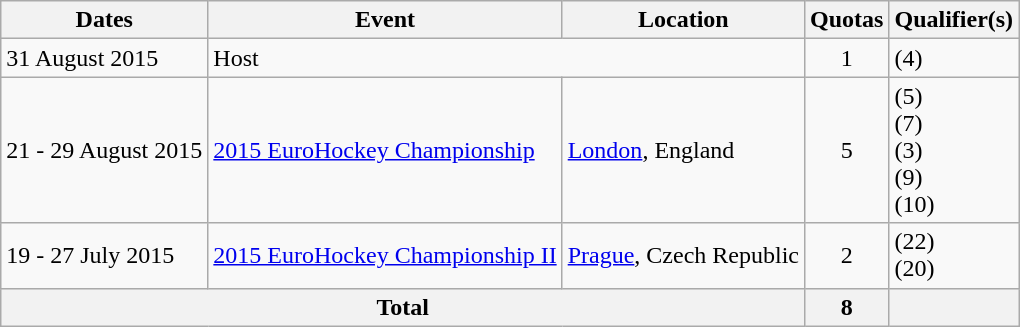<table class=wikitable>
<tr>
<th>Dates</th>
<th>Event</th>
<th>Location</th>
<th>Quotas</th>
<th>Qualifier(s)</th>
</tr>
<tr>
<td>31 August 2015</td>
<td colspan=2>Host</td>
<td align=center>1</td>
<td> (4)</td>
</tr>
<tr>
<td>21 - 29 August 2015</td>
<td><a href='#'>2015 EuroHockey Championship</a></td>
<td><a href='#'>London</a>, England</td>
<td align=center>5</td>
<td> (5)<br>  (7)<br>  (3)<br>  (9)<br>  (10)</td>
</tr>
<tr>
<td>19 - 27 July 2015</td>
<td><a href='#'>2015 EuroHockey Championship II</a></td>
<td><a href='#'>Prague</a>, Czech Republic</td>
<td align=center>2</td>
<td> (22)<br>  (20)</td>
</tr>
<tr>
<th colspan="3">Total</th>
<th>8</th>
<th></th>
</tr>
</table>
